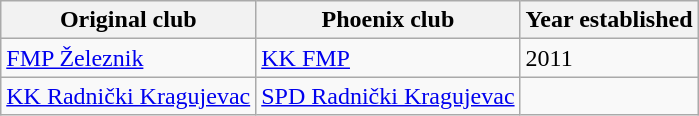<table class="wikitable">
<tr>
<th>Original club</th>
<th>Phoenix club</th>
<th>Year established</th>
</tr>
<tr>
<td><a href='#'>FMP Železnik</a></td>
<td><a href='#'>KK FMP</a></td>
<td>2011</td>
</tr>
<tr>
<td><a href='#'>KK Radnički Kragujevac</a></td>
<td><a href='#'>SPD Radnički Kragujevac</a></td>
<td></td>
</tr>
</table>
